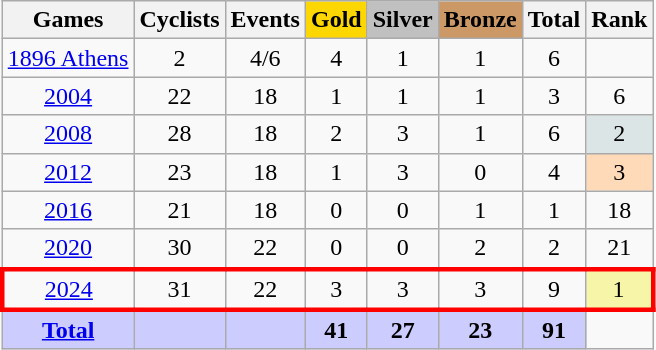<table class="wikitable sortable" style="text-align:center">
<tr>
<th>Games</th>
<th>Cyclists</th>
<th>Events</th>
<th style="background-color:gold;">Gold</th>
<th style="background-color:silver;">Silver</th>
<th style="background-color:#c96;">Bronze</th>
<th>Total</th>
<th>Rank</th>
</tr>
<tr>
<td><a href='#'>1896 Athens</a></td>
<td>2</td>
<td>4/6</td>
<td>4</td>
<td>1</td>
<td>1</td>
<td>6</td>
</tr>
<tr style="text-align:center">
<td><a href='#'>2004</a></td>
<td>22</td>
<td>18</td>
<td>1</td>
<td>1</td>
<td>1</td>
<td>3</td>
<td>6</td>
</tr>
<tr style="text-align:center">
<td><a href='#'>2008</a></td>
<td>28</td>
<td>18</td>
<td>2</td>
<td>3</td>
<td>1</td>
<td>6</td>
<td style="background-color:#dce5e5">2</td>
</tr>
<tr style="text-align:center">
<td><a href='#'>2012</a></td>
<td>23</td>
<td>18</td>
<td>1</td>
<td>3</td>
<td>0</td>
<td>4</td>
<td style="background-color:#ffdab9">3</td>
</tr>
<tr style="text-align:center">
<td><a href='#'>2016</a></td>
<td>21</td>
<td>18</td>
<td>0</td>
<td>0</td>
<td>1</td>
<td>1</td>
<td>18</td>
</tr>
<tr style="text-align:center">
<td><a href='#'>2020</a></td>
<td>30</td>
<td>22</td>
<td>0</td>
<td>0</td>
<td>2</td>
<td>2</td>
<td>21</td>
</tr>
<tr style="text-align:center; border: 3px solid red">
<td><a href='#'>2024</a></td>
<td>31</td>
<td>22</td>
<td>3</td>
<td>3</td>
<td>3</td>
<td>9</td>
<td style="background-color:#F7F6A8">1</td>
</tr>
<tr style="text-align:center; background-color:#ccf;">
<td><strong><a href='#'>Total</a></strong></td>
<td></td>
<td></td>
<td><strong>41</strong></td>
<td><strong>27</strong></td>
<td><strong>23</strong></td>
<td><strong>91</strong></td>
</tr>
</table>
